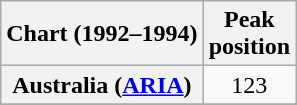<table class="wikitable sortable plainrowheaders">
<tr>
<th>Chart (1992–1994)</th>
<th>Peak<br>position</th>
</tr>
<tr>
<th scope="row">Australia (<a href='#'>ARIA</a>)</th>
<td align="center">123</td>
</tr>
<tr>
</tr>
<tr>
</tr>
<tr>
</tr>
<tr>
</tr>
</table>
